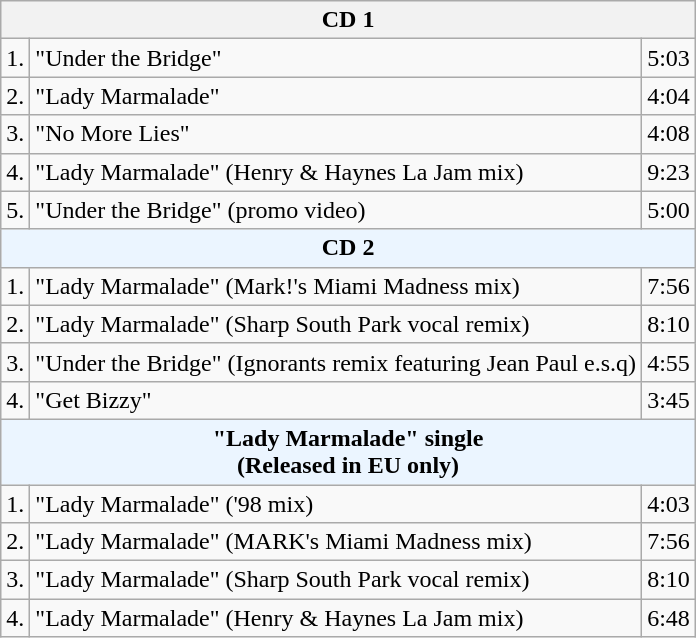<table class="wikitable">
<tr>
<th colspan=3>CD 1</th>
</tr>
<tr>
<td>1.</td>
<td>"Under the Bridge"</td>
<td>5:03</td>
</tr>
<tr>
<td>2.</td>
<td>"Lady Marmalade"</td>
<td>4:04</td>
</tr>
<tr>
<td>3.</td>
<td>"No More Lies"</td>
<td>4:08</td>
</tr>
<tr>
<td>4.</td>
<td>"Lady Marmalade" (Henry & Haynes La Jam mix)</td>
<td>9:23</td>
</tr>
<tr>
<td>5.</td>
<td>"Under the Bridge" (promo video)</td>
<td>5:00</td>
</tr>
<tr>
<th style="background:#ebf5ff; text-align:center;" colspan="3">CD 2</th>
</tr>
<tr>
<td>1.</td>
<td>"Lady Marmalade" (Mark!'s Miami Madness mix)</td>
<td>7:56</td>
</tr>
<tr>
<td>2.</td>
<td>"Lady Marmalade" (Sharp South Park vocal remix)</td>
<td>8:10</td>
</tr>
<tr>
<td>3.</td>
<td>"Under the Bridge" (Ignorants remix featuring Jean Paul e.s.q)</td>
<td>4:55</td>
</tr>
<tr>
<td>4.</td>
<td>"Get Bizzy"</td>
<td>3:45</td>
</tr>
<tr>
<th style="background:#ebf5ff; text-align:center;" colspan="3">"Lady Marmalade" single<br><span>(Released in EU only)</span></th>
</tr>
<tr>
<td>1.</td>
<td>"Lady Marmalade" ('98 mix)</td>
<td>4:03</td>
</tr>
<tr>
<td>2.</td>
<td>"Lady Marmalade" (MARK's Miami Madness mix)</td>
<td>7:56</td>
</tr>
<tr>
<td>3.</td>
<td>"Lady Marmalade" (Sharp South Park vocal remix)</td>
<td>8:10</td>
</tr>
<tr>
<td>4.</td>
<td>"Lady Marmalade" (Henry & Haynes La Jam mix)</td>
<td>6:48</td>
</tr>
</table>
